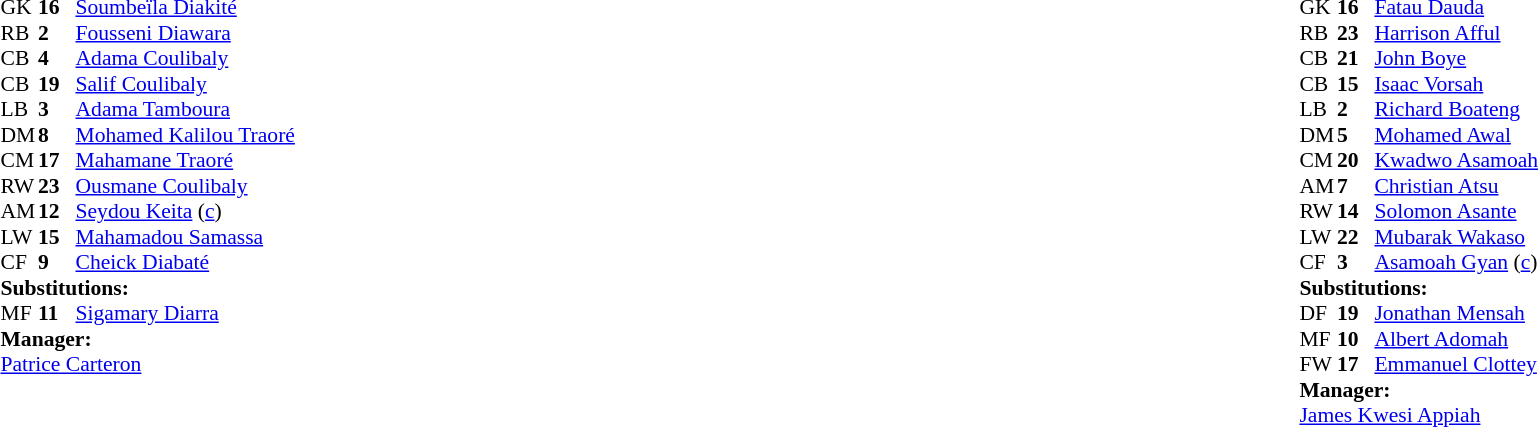<table width="100%">
<tr>
<td valign="top" width="50%"><br><table style="font-size: 90%" cellspacing="0" cellpadding="0">
<tr>
<th width=25></th>
<th width=25></th>
</tr>
<tr>
<td>GK</td>
<td><strong>16</strong></td>
<td><a href='#'>Soumbeïla Diakité</a></td>
</tr>
<tr>
<td>RB</td>
<td><strong>2</strong></td>
<td><a href='#'>Fousseni Diawara</a></td>
</tr>
<tr>
<td>CB</td>
<td><strong>4</strong></td>
<td><a href='#'>Adama Coulibaly</a></td>
</tr>
<tr>
<td>CB</td>
<td><strong>19</strong></td>
<td><a href='#'>Salif Coulibaly</a></td>
</tr>
<tr>
<td>LB</td>
<td><strong>3</strong></td>
<td><a href='#'>Adama Tamboura</a></td>
<td></td>
</tr>
<tr>
<td>DM</td>
<td><strong>8</strong></td>
<td><a href='#'>Mohamed Kalilou Traoré</a></td>
</tr>
<tr>
<td>CM</td>
<td><strong>17</strong></td>
<td><a href='#'>Mahamane Traoré</a></td>
</tr>
<tr>
<td>RW</td>
<td><strong>23</strong></td>
<td><a href='#'>Ousmane Coulibaly</a></td>
</tr>
<tr>
<td>AM</td>
<td><strong>12</strong></td>
<td><a href='#'>Seydou Keita</a> (<a href='#'>c</a>)</td>
</tr>
<tr>
<td>LW</td>
<td><strong>15</strong></td>
<td><a href='#'>Mahamadou Samassa</a></td>
<td></td>
<td></td>
</tr>
<tr>
<td>CF</td>
<td><strong>9</strong></td>
<td><a href='#'>Cheick Diabaté</a></td>
</tr>
<tr>
<td colspan=3><strong>Substitutions:</strong></td>
</tr>
<tr>
<td>MF</td>
<td><strong>11</strong></td>
<td><a href='#'>Sigamary Diarra</a></td>
<td></td>
<td></td>
</tr>
<tr>
<td colspan=3><strong>Manager:</strong></td>
</tr>
<tr>
<td colspan=3> <a href='#'>Patrice Carteron</a></td>
</tr>
</table>
</td>
<td valign="top"></td>
<td valign="top" width="50%"><br><table style="font-size: 90%" cellspacing="0" cellpadding="0" align="center">
<tr>
<th width=25></th>
<th width=25></th>
</tr>
<tr>
<td>GK</td>
<td><strong>16</strong></td>
<td><a href='#'>Fatau Dauda</a></td>
</tr>
<tr>
<td>RB</td>
<td><strong>23</strong></td>
<td><a href='#'>Harrison Afful</a></td>
</tr>
<tr>
<td>CB</td>
<td><strong>21</strong></td>
<td><a href='#'>John Boye</a></td>
<td></td>
<td></td>
</tr>
<tr>
<td>CB</td>
<td><strong>15</strong></td>
<td><a href='#'>Isaac Vorsah</a></td>
<td></td>
</tr>
<tr>
<td>LB</td>
<td><strong>2</strong></td>
<td><a href='#'>Richard Boateng</a></td>
</tr>
<tr>
<td>DM</td>
<td><strong>5</strong></td>
<td><a href='#'>Mohamed Awal</a></td>
</tr>
<tr>
<td>CM</td>
<td><strong>20</strong></td>
<td><a href='#'>Kwadwo Asamoah</a></td>
</tr>
<tr>
<td>AM</td>
<td><strong>7</strong></td>
<td><a href='#'>Christian Atsu</a></td>
<td></td>
<td></td>
</tr>
<tr>
<td>RW</td>
<td><strong>14</strong></td>
<td><a href='#'>Solomon Asante</a></td>
<td></td>
</tr>
<tr>
<td>LW</td>
<td><strong>22</strong></td>
<td><a href='#'>Mubarak Wakaso</a></td>
<td></td>
</tr>
<tr>
<td>CF</td>
<td><strong>3</strong></td>
<td><a href='#'>Asamoah Gyan</a> (<a href='#'>c</a>)</td>
<td></td>
<td></td>
</tr>
<tr>
<td colspan=3><strong>Substitutions:</strong></td>
</tr>
<tr>
<td>DF</td>
<td><strong>19</strong></td>
<td><a href='#'>Jonathan Mensah</a></td>
<td></td>
<td></td>
</tr>
<tr>
<td>MF</td>
<td><strong>10</strong></td>
<td><a href='#'>Albert Adomah</a></td>
<td></td>
<td></td>
</tr>
<tr>
<td>FW</td>
<td><strong>17</strong></td>
<td><a href='#'>Emmanuel Clottey</a></td>
<td></td>
<td></td>
</tr>
<tr>
<td colspan=3><strong>Manager:</strong></td>
</tr>
<tr>
<td colspan=3><a href='#'>James Kwesi Appiah</a></td>
</tr>
</table>
</td>
</tr>
</table>
